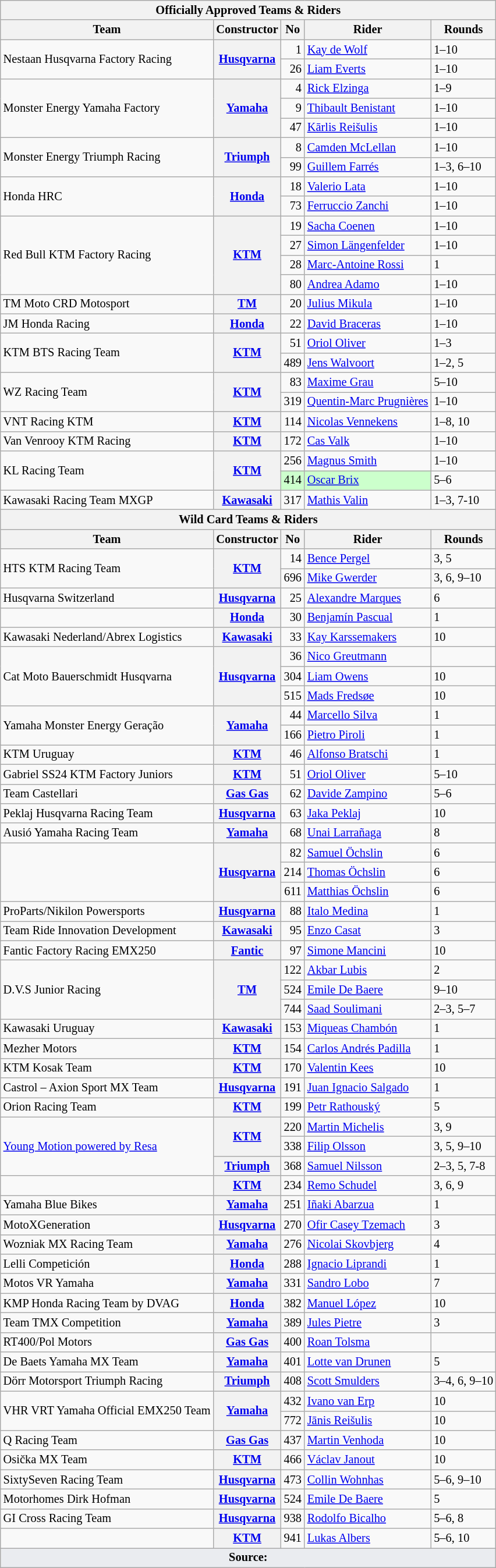<table class="wikitable" style="font-size: 85%;">
<tr>
<th colspan=5><strong>Officially Approved Teams & Riders</strong></th>
</tr>
<tr>
<th>Team</th>
<th>Constructor</th>
<th>No</th>
<th>Rider</th>
<th>Rounds</th>
</tr>
<tr>
<td rowspan=2>Nestaan Husqvarna Factory Racing</td>
<th rowspan=2><a href='#'>Husqvarna</a></th>
<td align="right">1</td>
<td> <a href='#'>Kay de Wolf</a></td>
<td>1–10</td>
</tr>
<tr>
<td align="right">26</td>
<td> <a href='#'>Liam Everts</a></td>
<td>1–10</td>
</tr>
<tr>
<td rowspan=3>Monster Energy Yamaha Factory</td>
<th rowspan=3><a href='#'>Yamaha</a></th>
<td align="right">4</td>
<td> <a href='#'>Rick Elzinga</a></td>
<td>1–9</td>
</tr>
<tr>
<td align="right">9</td>
<td> <a href='#'>Thibault Benistant</a></td>
<td>1–10</td>
</tr>
<tr>
<td align="right">47</td>
<td> <a href='#'>Kārlis Reišulis</a></td>
<td>1–10</td>
</tr>
<tr>
<td rowspan=2>Monster Energy Triumph Racing</td>
<th rowspan=2><a href='#'>Triumph</a></th>
<td align="right">8</td>
<td> <a href='#'>Camden McLellan</a></td>
<td>1–10</td>
</tr>
<tr>
<td align="right">99</td>
<td> <a href='#'>Guillem Farrés</a></td>
<td>1–3, 6–10</td>
</tr>
<tr>
<td rowspan=2>Honda HRC</td>
<th rowspan=2><a href='#'>Honda</a></th>
<td align="right">18</td>
<td> <a href='#'>Valerio Lata</a></td>
<td>1–10</td>
</tr>
<tr>
<td align="right">73</td>
<td> <a href='#'>Ferruccio Zanchi</a></td>
<td>1–10</td>
</tr>
<tr>
<td rowspan="4">Red Bull KTM Factory Racing</td>
<th rowspan="4"><a href='#'>KTM</a></th>
<td align="right">19</td>
<td> <a href='#'>Sacha Coenen</a></td>
<td>1–10</td>
</tr>
<tr>
<td align="right">27</td>
<td> <a href='#'>Simon Längenfelder</a></td>
<td>1–10</td>
</tr>
<tr>
<td align="right">28</td>
<td> <a href='#'>Marc-Antoine Rossi</a></td>
<td>1</td>
</tr>
<tr>
<td align="right">80</td>
<td> <a href='#'>Andrea Adamo</a></td>
<td>1–10</td>
</tr>
<tr>
<td>TM Moto CRD Motosport</td>
<th><a href='#'>TM</a></th>
<td align="right">20</td>
<td> <a href='#'>Julius Mikula</a></td>
<td>1–10</td>
</tr>
<tr>
<td>JM Honda Racing</td>
<th><a href='#'>Honda</a></th>
<td align="right">22</td>
<td> <a href='#'>David Braceras</a></td>
<td>1–10</td>
</tr>
<tr>
<td rowspan=2>KTM BTS Racing Team</td>
<th rowspan=2><a href='#'>KTM</a></th>
<td align="right">51</td>
<td> <a href='#'>Oriol Oliver</a></td>
<td>1–3</td>
</tr>
<tr>
<td align="right">489</td>
<td> <a href='#'>Jens Walvoort</a></td>
<td>1–2, 5</td>
</tr>
<tr>
<td rowspan=2>WZ Racing Team</td>
<th rowspan=2><a href='#'>KTM</a></th>
<td align="right">83</td>
<td> <a href='#'>Maxime Grau</a></td>
<td>5–10</td>
</tr>
<tr>
<td align="right">319</td>
<td> <a href='#'>Quentin-Marc Prugnières</a></td>
<td>1–10</td>
</tr>
<tr>
<td>VNT Racing KTM</td>
<th><a href='#'>KTM</a></th>
<td align="right">114</td>
<td> <a href='#'>Nicolas Vennekens</a></td>
<td>1–8, 10</td>
</tr>
<tr>
<td>Van Venrooy KTM Racing</td>
<th><a href='#'>KTM</a></th>
<td align="right">172</td>
<td> <a href='#'>Cas Valk</a></td>
<td>1–10</td>
</tr>
<tr>
<td rowspan=2>KL Racing Team</td>
<th rowspan=2><a href='#'>KTM</a></th>
<td align="right">256</td>
<td> <a href='#'>Magnus Smith</a></td>
<td>1–10</td>
</tr>
<tr>
<td style="background:#ccffcc;" align="right">414</td>
<td style="background:#ccffcc;"> <a href='#'>Oscar Brix</a></td>
<td>5–6</td>
</tr>
<tr>
<td>Kawasaki Racing Team MXGP</td>
<th><a href='#'>Kawasaki</a></th>
<td align="right">317</td>
<td> <a href='#'>Mathis Valin</a></td>
<td>1–3, 7-10</td>
</tr>
<tr>
<th colspan=5><strong>Wild Card Teams & Riders</strong></th>
</tr>
<tr>
<th>Team</th>
<th>Constructor</th>
<th>No</th>
<th>Rider</th>
<th>Rounds</th>
</tr>
<tr>
<td rowspan=2>HTS KTM Racing Team</td>
<th rowspan=2><a href='#'>KTM</a></th>
<td align="right">14</td>
<td> <a href='#'>Bence Pergel</a></td>
<td>3, 5</td>
</tr>
<tr>
<td align="right">696</td>
<td> <a href='#'>Mike Gwerder</a></td>
<td>3, 6, 9–10</td>
</tr>
<tr>
<td>Husqvarna Switzerland</td>
<th><a href='#'>Husqvarna</a></th>
<td align="right">25</td>
<td> <a href='#'>Alexandre Marques</a></td>
<td>6</td>
</tr>
<tr>
<td></td>
<th><a href='#'>Honda</a></th>
<td align="right">30</td>
<td> <a href='#'>Benjamín Pascual</a></td>
<td>1</td>
</tr>
<tr>
<td>Kawasaki Nederland/Abrex Logistics</td>
<th><a href='#'>Kawasaki</a></th>
<td align="right">33</td>
<td> <a href='#'>Kay Karssemakers</a></td>
<td>10</td>
</tr>
<tr>
<td rowspan=3>Cat Moto Bauerschmidt Husqvarna</td>
<th rowspan=3><a href='#'>Husqvarna</a></th>
<td align="right">36</td>
<td> <a href='#'>Nico Greutmann</a></td>
<td></td>
</tr>
<tr>
<td align="right">304</td>
<td> <a href='#'>Liam Owens</a></td>
<td>10</td>
</tr>
<tr>
<td align="right">515</td>
<td> <a href='#'>Mads Fredsøe</a></td>
<td>10</td>
</tr>
<tr>
<td rowspan=2>Yamaha Monster Energy Geração</td>
<th rowspan=2><a href='#'>Yamaha</a></th>
<td align="right">44</td>
<td> <a href='#'>Marcello Silva</a></td>
<td>1</td>
</tr>
<tr>
<td align="right">166</td>
<td> <a href='#'>Pietro Piroli</a></td>
<td>1</td>
</tr>
<tr>
<td>KTM Uruguay</td>
<th><a href='#'>KTM</a></th>
<td align="right">46</td>
<td> <a href='#'>Alfonso Bratschi</a></td>
<td>1</td>
</tr>
<tr>
<td>Gabriel SS24 KTM Factory Juniors</td>
<th><a href='#'>KTM</a></th>
<td align="right">51</td>
<td> <a href='#'>Oriol Oliver</a></td>
<td>5–10</td>
</tr>
<tr>
<td>Team Castellari</td>
<th><a href='#'>Gas Gas</a></th>
<td align="right">62</td>
<td> <a href='#'>Davide Zampino</a></td>
<td>5–6</td>
</tr>
<tr>
<td>Peklaj Husqvarna Racing Team</td>
<th><a href='#'>Husqvarna</a></th>
<td align="right">63</td>
<td> <a href='#'>Jaka Peklaj</a></td>
<td>10</td>
</tr>
<tr>
<td>Ausió Yamaha Racing Team</td>
<th><a href='#'>Yamaha</a></th>
<td align="right">68</td>
<td> <a href='#'>Unai Larrañaga</a></td>
<td>8</td>
</tr>
<tr>
<td rowspan=3></td>
<th rowspan=3><a href='#'>Husqvarna</a></th>
<td align="right">82</td>
<td> <a href='#'>Samuel Öchslin</a></td>
<td>6</td>
</tr>
<tr>
<td align="right">214</td>
<td> <a href='#'>Thomas Öchslin</a></td>
<td>6</td>
</tr>
<tr>
<td align="right">611</td>
<td> <a href='#'>Matthias Öchslin</a></td>
<td>6</td>
</tr>
<tr>
<td>ProParts/Nikilon Powersports</td>
<th><a href='#'>Husqvarna</a></th>
<td align="right">88</td>
<td> <a href='#'>Italo Medina</a></td>
<td>1</td>
</tr>
<tr>
<td>Team Ride Innovation Development</td>
<th><a href='#'>Kawasaki</a></th>
<td align="right">95</td>
<td> <a href='#'>Enzo Casat</a></td>
<td>3</td>
</tr>
<tr>
<td>Fantic Factory Racing EMX250</td>
<th><a href='#'>Fantic</a></th>
<td align="right">97</td>
<td> <a href='#'>Simone Mancini</a></td>
<td>10</td>
</tr>
<tr>
<td rowspan=3>D.V.S Junior Racing</td>
<th rowspan=3><a href='#'>TM</a></th>
<td align="right">122</td>
<td> <a href='#'>Akbar Lubis</a></td>
<td>2</td>
</tr>
<tr>
<td align="right">524</td>
<td> <a href='#'>Emile De Baere</a></td>
<td>9–10</td>
</tr>
<tr>
<td align="right">744</td>
<td> <a href='#'>Saad Soulimani</a></td>
<td>2–3, 5–7</td>
</tr>
<tr>
<td>Kawasaki Uruguay</td>
<th><a href='#'>Kawasaki</a></th>
<td align="right">153</td>
<td> <a href='#'>Miqueas Chambón</a></td>
<td>1</td>
</tr>
<tr>
<td>Mezher Motors</td>
<th><a href='#'>KTM</a></th>
<td align="right">154</td>
<td> <a href='#'>Carlos Andrés Padilla</a></td>
<td>1</td>
</tr>
<tr>
<td>KTM Kosak Team</td>
<th><a href='#'>KTM</a></th>
<td align="right">170</td>
<td> <a href='#'>Valentin Kees</a></td>
<td>10</td>
</tr>
<tr>
<td>Castrol – Axion Sport MX Team</td>
<th><a href='#'>Husqvarna</a></th>
<td align="right">191</td>
<td> <a href='#'>Juan Ignacio Salgado</a></td>
<td>1</td>
</tr>
<tr>
<td>Orion Racing Team</td>
<th><a href='#'>KTM</a></th>
<td align="right">199</td>
<td> <a href='#'>Petr Rathouský</a></td>
<td>5</td>
</tr>
<tr>
<td rowspan=3><a href='#'>Young Motion powered by Resa</a></td>
<th rowspan=2><a href='#'>KTM</a></th>
<td align="right">220</td>
<td> <a href='#'>Martin Michelis</a></td>
<td>3, 9</td>
</tr>
<tr>
<td align="right">338</td>
<td> <a href='#'>Filip Olsson</a></td>
<td>3, 5, 9–10</td>
</tr>
<tr>
<th><a href='#'>Triumph</a></th>
<td align="right">368</td>
<td> <a href='#'>Samuel Nilsson</a></td>
<td>2–3, 5, 7-8</td>
</tr>
<tr>
<td></td>
<th><a href='#'>KTM</a></th>
<td align="right">234</td>
<td> <a href='#'>Remo Schudel</a></td>
<td>3, 6, 9</td>
</tr>
<tr>
<td>Yamaha Blue Bikes</td>
<th><a href='#'>Yamaha</a></th>
<td align="right">251</td>
<td> <a href='#'>Iñaki Abarzua</a></td>
<td>1</td>
</tr>
<tr>
<td>MotoXGeneration</td>
<th><a href='#'>Husqvarna</a></th>
<td align="right">270</td>
<td> <a href='#'>Ofir Casey Tzemach</a></td>
<td>3</td>
</tr>
<tr>
<td>Wozniak MX Racing Team</td>
<th><a href='#'>Yamaha</a></th>
<td align="right">276</td>
<td> <a href='#'>Nicolai Skovbjerg</a></td>
<td>4</td>
</tr>
<tr>
<td>Lelli Competición</td>
<th><a href='#'>Honda</a></th>
<td align="right">288</td>
<td> <a href='#'>Ignacio Liprandi</a></td>
<td>1</td>
</tr>
<tr>
<td>Motos VR Yamaha</td>
<th><a href='#'>Yamaha</a></th>
<td align="right">331</td>
<td> <a href='#'>Sandro Lobo</a></td>
<td>7</td>
</tr>
<tr>
<td>KMP Honda Racing Team by DVAG</td>
<th><a href='#'>Honda</a></th>
<td align="right">382</td>
<td> <a href='#'>Manuel López</a></td>
<td>10</td>
</tr>
<tr>
<td>Team TMX Competition</td>
<th><a href='#'>Yamaha</a></th>
<td align="right">389</td>
<td> <a href='#'>Jules Pietre</a></td>
<td>3</td>
</tr>
<tr>
<td>RT400/Pol Motors</td>
<th><a href='#'>Gas Gas</a></th>
<td align="right">400</td>
<td> <a href='#'>Roan Tolsma</a></td>
<td></td>
</tr>
<tr>
<td>De Baets Yamaha MX Team</td>
<th><a href='#'>Yamaha</a></th>
<td align="right">401</td>
<td> <a href='#'>Lotte van Drunen</a></td>
<td>5</td>
</tr>
<tr>
<td>Dörr Motorsport Triumph Racing</td>
<th><a href='#'>Triumph</a></th>
<td align="right">408</td>
<td> <a href='#'>Scott Smulders</a></td>
<td>3–4, 6, 9–10</td>
</tr>
<tr>
<td rowspan=2>VHR VRT Yamaha Official EMX250 Team</td>
<th rowspan=2><a href='#'>Yamaha</a></th>
<td align="right">432</td>
<td> <a href='#'>Ivano van Erp</a></td>
<td>10</td>
</tr>
<tr>
<td align="right">772</td>
<td> <a href='#'>Jānis Reišulis</a></td>
<td>10</td>
</tr>
<tr>
<td>Q Racing Team</td>
<th><a href='#'>Gas Gas</a></th>
<td align="right">437</td>
<td> <a href='#'>Martin Venhoda</a></td>
<td>10</td>
</tr>
<tr>
<td>Osička MX Team</td>
<th><a href='#'>KTM</a></th>
<td align="right">466</td>
<td> <a href='#'>Václav Janout</a></td>
<td>10</td>
</tr>
<tr>
<td>SixtySeven Racing Team</td>
<th><a href='#'>Husqvarna</a></th>
<td align="right">473</td>
<td> <a href='#'>Collin Wohnhas</a></td>
<td>5–6, 9–10</td>
</tr>
<tr>
<td>Motorhomes Dirk Hofman</td>
<th><a href='#'>Husqvarna</a></th>
<td align="right">524</td>
<td> <a href='#'>Emile De Baere</a></td>
<td>5</td>
</tr>
<tr>
<td>GI Cross Racing Team</td>
<th><a href='#'>Husqvarna</a></th>
<td align="right">938</td>
<td> <a href='#'>Rodolfo Bicalho</a></td>
<td>5–6, 8</td>
</tr>
<tr>
<td></td>
<th><a href='#'>KTM</a></th>
<td align="right">941</td>
<td> <a href='#'>Lukas Albers</a></td>
<td>5–6, 10</td>
</tr>
<tr class="sortbottom">
<td colspan=5 align="bottom" style="background-color:#EAECF0; text-align:center"><strong>Source:</strong></td>
</tr>
</table>
